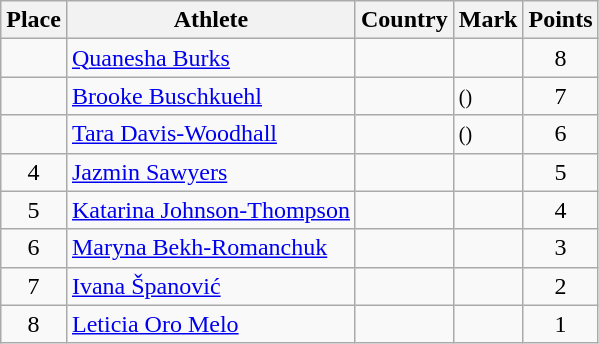<table class="wikitable">
<tr>
<th>Place</th>
<th>Athlete</th>
<th>Country</th>
<th>Mark</th>
<th>Points</th>
</tr>
<tr>
<td align=center></td>
<td><a href='#'>Quanesha Burks</a></td>
<td></td>
<td> </td>
<td align=center>8</td>
</tr>
<tr>
<td align=center></td>
<td><a href='#'>Brooke Buschkuehl</a></td>
<td></td>
<td> <small>()</small></td>
<td align=center>7</td>
</tr>
<tr>
<td align=center></td>
<td><a href='#'>Tara Davis-Woodhall</a></td>
<td></td>
<td> <small>()</small></td>
<td align=center>6</td>
</tr>
<tr>
<td align=center>4</td>
<td><a href='#'>Jazmin Sawyers</a></td>
<td></td>
<td> </td>
<td align=center>5</td>
</tr>
<tr>
<td align=center>5</td>
<td><a href='#'>Katarina Johnson-Thompson</a></td>
<td></td>
<td> </td>
<td align=center>4</td>
</tr>
<tr>
<td align=center>6</td>
<td><a href='#'>Maryna Bekh-Romanchuk</a></td>
<td></td>
<td> </td>
<td align=center>3</td>
</tr>
<tr>
<td align=center>7</td>
<td><a href='#'>Ivana Španović</a></td>
<td></td>
<td> </td>
<td align=center>2</td>
</tr>
<tr>
<td align=center>8</td>
<td><a href='#'>Leticia Oro Melo</a></td>
<td></td>
<td> </td>
<td align=center>1</td>
</tr>
</table>
